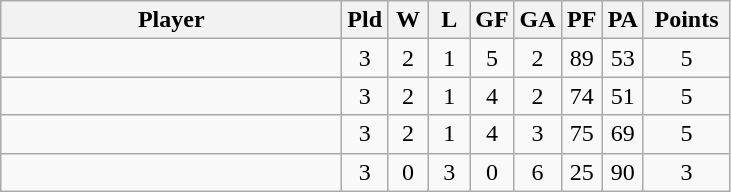<table class=wikitable style="text-align:center">
<tr>
<th width=220>Player</th>
<th width=20>Pld</th>
<th width=20>W</th>
<th width=20>L</th>
<th width=20>GF</th>
<th width=20>GA</th>
<th width=20>PF</th>
<th width=20>PA</th>
<th width=50>Points</th>
</tr>
<tr>
<td align=left></td>
<td>3</td>
<td>2</td>
<td>1</td>
<td>5</td>
<td>2</td>
<td>89</td>
<td>53</td>
<td>5</td>
</tr>
<tr>
<td align=left></td>
<td>3</td>
<td>2</td>
<td>1</td>
<td>4</td>
<td>2</td>
<td>74</td>
<td>51</td>
<td>5</td>
</tr>
<tr>
<td align=left></td>
<td>3</td>
<td>2</td>
<td>1</td>
<td>4</td>
<td>3</td>
<td>75</td>
<td>69</td>
<td>5</td>
</tr>
<tr>
<td align=left></td>
<td>3</td>
<td>0</td>
<td>3</td>
<td>0</td>
<td>6</td>
<td>25</td>
<td>90</td>
<td>3</td>
</tr>
</table>
